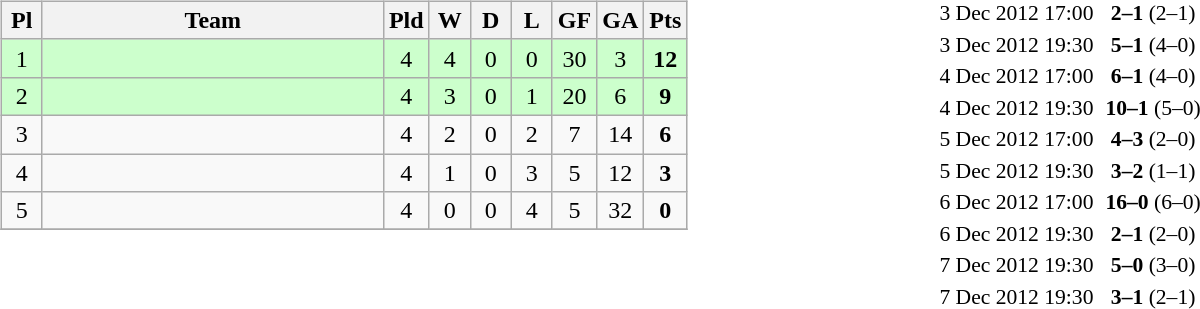<table>
<tr>
<td width="50%"><br><table class="wikitable" style="text-align: center;">
<tr>
<th width=20>Pl</th>
<th width=220>Team</th>
<th width=20>Pld</th>
<th width=20>W</th>
<th width=20>D</th>
<th width=20>L</th>
<th width=20>GF</th>
<th width=20>GA</th>
<th width=20>Pts</th>
</tr>
<tr bgcolor=ccffcc>
<td>1</td>
<td align="left"></td>
<td>4</td>
<td>4</td>
<td>0</td>
<td>0</td>
<td>30</td>
<td>3</td>
<td><strong>12</strong></td>
</tr>
<tr bgcolor=ccffcc>
<td>2</td>
<td align="left"></td>
<td>4</td>
<td>3</td>
<td>0</td>
<td>1</td>
<td>20</td>
<td>6</td>
<td><strong>9</strong></td>
</tr>
<tr>
<td>3</td>
<td align="left"></td>
<td>4</td>
<td>2</td>
<td>0</td>
<td>2</td>
<td>7</td>
<td>14</td>
<td><strong>6</strong></td>
</tr>
<tr>
<td>4</td>
<td align="left"></td>
<td>4</td>
<td>1</td>
<td>0</td>
<td>3</td>
<td>5</td>
<td>12</td>
<td><strong>3</strong></td>
</tr>
<tr>
<td>5</td>
<td align="left"></td>
<td>4</td>
<td>0</td>
<td>0</td>
<td>4</td>
<td>5</td>
<td>32</td>
<td><strong>0</strong></td>
</tr>
<tr>
</tr>
</table>
<br>
<br>
<br></td>
<td><br><table style="font-size:90%; margin: 0 auto;">
<tr>
<td>3 Dec 2012 17:00</td>
<td align="right"><strong></strong></td>
<td align="center"><strong>2–1</strong> (2–1)</td>
<td><strong></strong></td>
</tr>
<tr>
<td>3 Dec 2012 19:30</td>
<td align="right"><strong></strong></td>
<td align="center"><strong>5–1</strong> (4–0)</td>
<td><strong></strong></td>
</tr>
<tr>
<td>4 Dec 2012 17:00</td>
<td align="right"><strong></strong></td>
<td align="center"><strong>6–1</strong> (4–0)</td>
<td><strong></strong></td>
</tr>
<tr>
<td>4 Dec 2012 19:30</td>
<td align="right"><strong></strong></td>
<td align="center"><strong>10–1</strong> (5–0)</td>
<td><strong></strong></td>
</tr>
<tr>
<td>5 Dec 2012 17:00</td>
<td align="right"><strong></strong></td>
<td align="center"><strong>4–3</strong> (2–0)</td>
<td><strong></strong></td>
</tr>
<tr>
<td>5 Dec 2012 19:30</td>
<td align="right"><strong></strong></td>
<td align="center"><strong>3–2</strong> (1–1)</td>
<td><strong></strong></td>
</tr>
<tr>
<td>6 Dec 2012 17:00</td>
<td align="right"><strong></strong></td>
<td align="center"><strong>16–0</strong> (6–0)</td>
<td><strong></strong></td>
</tr>
<tr>
<td>6 Dec 2012 19:30</td>
<td align="right"><strong></strong></td>
<td align="center"><strong>2–1</strong> (2–0)</td>
<td><strong></strong></td>
</tr>
<tr>
<td>7 Dec 2012 19:30</td>
<td align="right"><strong></strong></td>
<td align="center"><strong>5–0</strong> (3–0)</td>
<td><strong></strong></td>
</tr>
<tr>
<td>7 Dec 2012 19:30</td>
<td align="right"><strong></strong></td>
<td align="center"><strong>3–1</strong> (2–1)</td>
<td><strong></strong></td>
</tr>
<tr>
</tr>
</table>
</td>
</tr>
</table>
